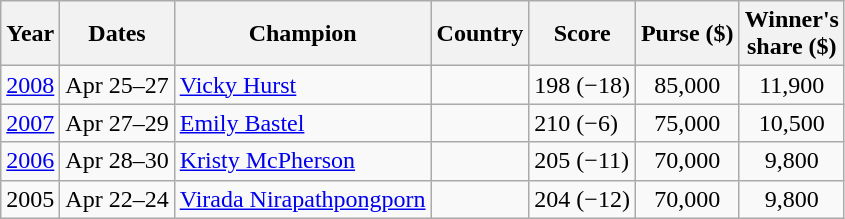<table class="wikitable">
<tr>
<th>Year</th>
<th>Dates</th>
<th>Champion</th>
<th>Country</th>
<th>Score</th>
<th>Purse ($)</th>
<th>Winner's<br>share ($)</th>
</tr>
<tr>
<td><a href='#'>2008</a></td>
<td>Apr 25–27</td>
<td><a href='#'>Vicky Hurst</a></td>
<td></td>
<td>198 (−18)</td>
<td align=center>85,000</td>
<td align=center>11,900</td>
</tr>
<tr>
<td><a href='#'>2007</a></td>
<td>Apr 27–29</td>
<td><a href='#'>Emily Bastel</a></td>
<td></td>
<td>210 (−6)</td>
<td align=center>75,000</td>
<td align=center>10,500</td>
</tr>
<tr>
<td><a href='#'>2006</a></td>
<td>Apr 28–30</td>
<td><a href='#'>Kristy McPherson</a></td>
<td></td>
<td>205 (−11)</td>
<td align=center>70,000</td>
<td align=center>9,800</td>
</tr>
<tr>
<td>2005</td>
<td>Apr 22–24</td>
<td><a href='#'>Virada Nirapathpongporn</a></td>
<td></td>
<td>204 (−12)</td>
<td align=center>70,000</td>
<td align=center>9,800</td>
</tr>
</table>
